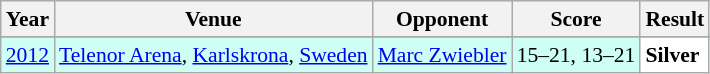<table class="sortable wikitable" style="font-size: 90%;">
<tr>
<th>Year</th>
<th>Venue</th>
<th>Opponent</th>
<th>Score</th>
<th>Result</th>
</tr>
<tr>
</tr>
<tr style="background: #CDFFF4">
<td align="center"><a href='#'>2012</a></td>
<td align="left"><a href='#'>Telenor Arena</a>, <a href='#'>Karlskrona</a>, <a href='#'>Sweden</a></td>
<td align="left"> <a href='#'>Marc Zwiebler</a></td>
<td align="left">15–21, 13–21</td>
<td style="text-align:left; background:white"> <strong>Silver</strong></td>
</tr>
</table>
